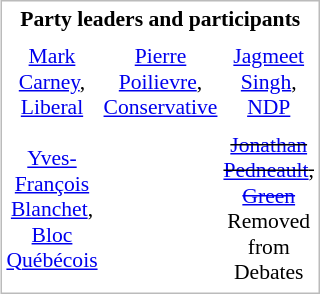<table style="border: solid 1px #bbb; margin: 0 0 0 1.4em; float:right; font-size:90%; text-align:center">
<tr>
<th colspan="3">Party leaders and participants</th>
</tr>
<tr>
<td width="10em"></td>
<td width="10em"></td>
<td width="10em"></td>
</tr>
<tr>
<td><a href='#'>Mark Carney</a>,<br><a href='#'>Liberal</a></td>
<td><a href='#'>Pierre Poilievre</a>,<br><a href='#'>Conservative</a></td>
<td><a href='#'>Jagmeet Singh</a>,<br><a href='#'>NDP</a></td>
</tr>
<tr>
<td></td>
<td></td>
<td></td>
</tr>
<tr>
<td><a href='#'>Yves-François Blanchet</a>,<br><a href='#'>Bloc Québécois</a></td>
<td></td>
<td><s><a href='#'>Jonathan Pedneault</a>,</s><br><a href='#'><s>Green</s></a><br>Removed from Debates</td>
</tr>
<tr>
</tr>
</table>
